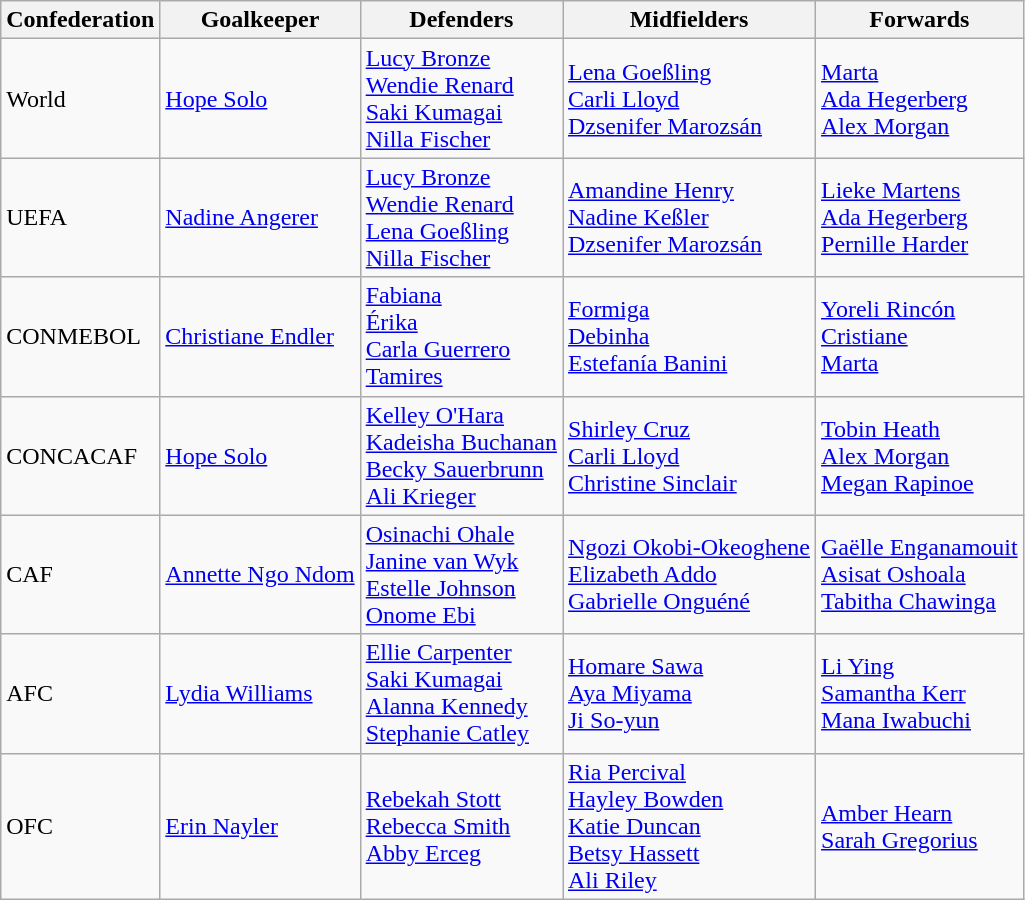<table class="wikitable">
<tr>
<th>Confederation</th>
<th>Goalkeeper</th>
<th>Defenders</th>
<th>Midfielders</th>
<th>Forwards</th>
</tr>
<tr>
<td>World</td>
<td> <a href='#'>Hope Solo</a></td>
<td style="text-align:left;"> <a href='#'>Lucy Bronze</a><br> <a href='#'>Wendie Renard</a><br> <a href='#'>Saki Kumagai</a><br> <a href='#'>Nilla Fischer</a></td>
<td style="text-align:left;"> <a href='#'>Lena Goeßling</a><br> <a href='#'>Carli Lloyd</a><br> <a href='#'>Dzsenifer Marozsán</a></td>
<td style="text-align:left;"> <a href='#'>Marta</a><br> <a href='#'>Ada Hegerberg</a><br> <a href='#'>Alex Morgan</a></td>
</tr>
<tr>
<td>UEFA</td>
<td> <a href='#'>Nadine Angerer</a></td>
<td style="text-align:left;"> <a href='#'>Lucy Bronze</a><br> <a href='#'>Wendie Renard</a><br> <a href='#'>Lena Goeßling</a><br> <a href='#'>Nilla Fischer</a></td>
<td style="text-align:left;"> <a href='#'>Amandine Henry</a><br> <a href='#'>Nadine Keßler</a><br> <a href='#'>Dzsenifer Marozsán</a></td>
<td style="text-align:left;"> <a href='#'>Lieke Martens</a><br> <a href='#'>Ada Hegerberg</a><br> <a href='#'>Pernille Harder</a></td>
</tr>
<tr>
<td>CONMEBOL</td>
<td> <a href='#'>Christiane Endler</a></td>
<td style="text-align:left;"> <a href='#'>Fabiana</a><br> <a href='#'>Érika</a><br> <a href='#'>Carla Guerrero</a><br> <a href='#'>Tamires</a></td>
<td style="text-align:left;"> <a href='#'>Formiga</a><br> <a href='#'>Debinha</a><br> <a href='#'>Estefanía Banini</a></td>
<td style="text-align:left;"> <a href='#'>Yoreli Rincón</a><br> <a href='#'>Cristiane</a><br> <a href='#'>Marta</a></td>
</tr>
<tr>
<td>CONCACAF</td>
<td> <a href='#'>Hope Solo</a></td>
<td style="text-align:left;"> <a href='#'>Kelley O'Hara</a><br> <a href='#'>Kadeisha Buchanan</a><br> <a href='#'>Becky Sauerbrunn</a><br> <a href='#'>Ali Krieger</a></td>
<td style="text-align:left;"> <a href='#'>Shirley Cruz</a><br> <a href='#'>Carli Lloyd</a><br> <a href='#'>Christine Sinclair</a></td>
<td style="text-align:left;"> <a href='#'>Tobin Heath</a><br> <a href='#'>Alex Morgan</a><br> <a href='#'>Megan Rapinoe</a></td>
</tr>
<tr>
<td>CAF</td>
<td> <a href='#'>Annette Ngo Ndom</a></td>
<td style="text-align:left;"> <a href='#'>Osinachi Ohale</a><br> <a href='#'>Janine van Wyk</a><br> <a href='#'>Estelle Johnson</a><br> <a href='#'>Onome Ebi</a></td>
<td style="text-align:left;"> <a href='#'>Ngozi Okobi-Okeoghene</a><br> <a href='#'>Elizabeth Addo</a><br> <a href='#'>Gabrielle Onguéné</a></td>
<td style="text-align:left;"> <a href='#'>Gaëlle Enganamouit</a><br> <a href='#'>Asisat Oshoala</a><br> <a href='#'>Tabitha Chawinga</a></td>
</tr>
<tr>
<td>AFC</td>
<td> <a href='#'>Lydia Williams</a></td>
<td style="text-align:left;"> <a href='#'>Ellie Carpenter</a><br> <a href='#'>Saki Kumagai</a><br> <a href='#'>Alanna Kennedy</a><br> <a href='#'>Stephanie Catley</a></td>
<td style="text-align:left;"> <a href='#'>Homare Sawa</a><br> <a href='#'>Aya Miyama</a><br> <a href='#'>Ji So-yun</a></td>
<td style="text-align:left;"> <a href='#'>Li Ying</a><br> <a href='#'>Samantha Kerr</a><br> <a href='#'>Mana Iwabuchi</a></td>
</tr>
<tr>
<td>OFC</td>
<td> <a href='#'>Erin Nayler</a></td>
<td style="text-align:left;"> <a href='#'>Rebekah Stott</a><br> <a href='#'>Rebecca Smith</a><br> <a href='#'>Abby Erceg</a></td>
<td style="text-align:left;"> <a href='#'>Ria Percival</a><br> <a href='#'>Hayley Bowden</a><br> <a href='#'>Katie Duncan</a><br> <a href='#'>Betsy Hassett</a><br> <a href='#'>Ali Riley</a></td>
<td style="text-align:left;"> <a href='#'>Amber Hearn</a><br> <a href='#'>Sarah Gregorius</a></td>
</tr>
</table>
